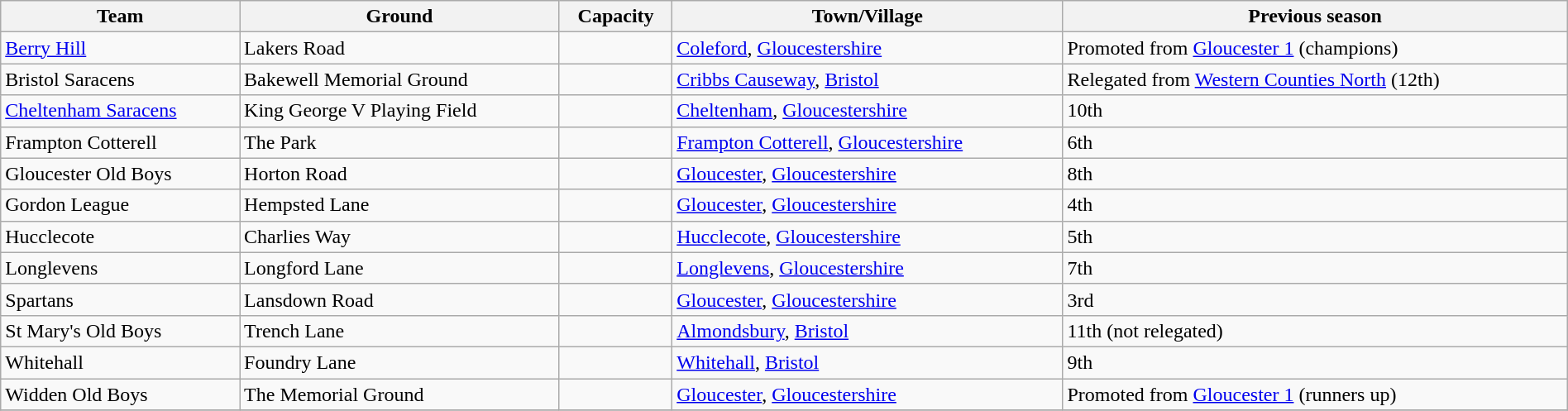<table class="wikitable sortable" width=100%>
<tr>
<th>Team</th>
<th>Ground</th>
<th>Capacity</th>
<th>Town/Village</th>
<th>Previous season</th>
</tr>
<tr>
<td><a href='#'>Berry Hill</a></td>
<td>Lakers Road</td>
<td></td>
<td><a href='#'>Coleford</a>, <a href='#'>Gloucestershire</a></td>
<td>Promoted from <a href='#'>Gloucester 1</a> (champions)</td>
</tr>
<tr>
<td>Bristol Saracens</td>
<td>Bakewell Memorial Ground</td>
<td></td>
<td><a href='#'>Cribbs Causeway</a>, <a href='#'>Bristol</a></td>
<td>Relegated from <a href='#'>Western Counties North</a> (12th)</td>
</tr>
<tr>
<td><a href='#'>Cheltenham Saracens</a></td>
<td>King George V Playing Field</td>
<td></td>
<td><a href='#'>Cheltenham</a>, <a href='#'>Gloucestershire</a></td>
<td>10th</td>
</tr>
<tr>
<td>Frampton Cotterell</td>
<td>The Park</td>
<td></td>
<td><a href='#'>Frampton Cotterell</a>, <a href='#'>Gloucestershire</a></td>
<td>6th</td>
</tr>
<tr>
<td>Gloucester Old Boys</td>
<td>Horton Road</td>
<td></td>
<td><a href='#'>Gloucester</a>, <a href='#'>Gloucestershire</a></td>
<td>8th</td>
</tr>
<tr>
<td>Gordon League</td>
<td>Hempsted Lane</td>
<td></td>
<td><a href='#'>Gloucester</a>, <a href='#'>Gloucestershire</a></td>
<td>4th</td>
</tr>
<tr>
<td>Hucclecote</td>
<td>Charlies Way</td>
<td></td>
<td><a href='#'>Hucclecote</a>, <a href='#'>Gloucestershire</a></td>
<td>5th</td>
</tr>
<tr>
<td>Longlevens</td>
<td>Longford Lane</td>
<td></td>
<td><a href='#'>Longlevens</a>, <a href='#'>Gloucestershire</a></td>
<td>7th</td>
</tr>
<tr>
<td>Spartans</td>
<td>Lansdown Road</td>
<td></td>
<td><a href='#'>Gloucester</a>, <a href='#'>Gloucestershire</a></td>
<td>3rd</td>
</tr>
<tr>
<td>St Mary's Old Boys</td>
<td>Trench Lane</td>
<td></td>
<td><a href='#'>Almondsbury</a>, <a href='#'>Bristol</a></td>
<td>11th (not relegated)</td>
</tr>
<tr>
<td>Whitehall</td>
<td>Foundry Lane</td>
<td></td>
<td><a href='#'>Whitehall</a>, <a href='#'>Bristol</a></td>
<td>9th</td>
</tr>
<tr>
<td>Widden Old Boys</td>
<td>The Memorial Ground</td>
<td></td>
<td><a href='#'>Gloucester</a>, <a href='#'>Gloucestershire</a></td>
<td>Promoted from <a href='#'>Gloucester 1</a> (runners up)</td>
</tr>
<tr>
</tr>
</table>
